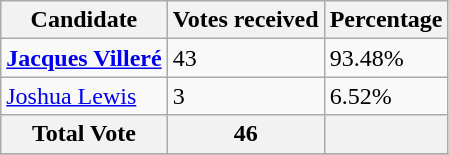<table class="wikitable">
<tr>
<th>Candidate</th>
<th>Votes received</th>
<th>Percentage</th>
</tr>
<tr>
<td><strong><a href='#'>Jacques Villeré</a></strong></td>
<td>43</td>
<td>93.48%</td>
</tr>
<tr>
<td><a href='#'>Joshua Lewis</a></td>
<td>3</td>
<td>6.52%</td>
</tr>
<tr>
<th>Total Vote</th>
<th>46</th>
<th></th>
</tr>
<tr>
</tr>
</table>
